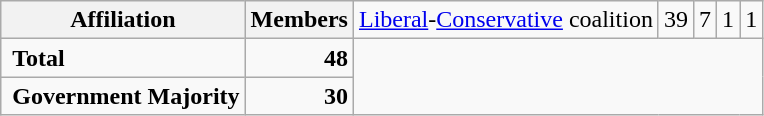<table class="wikitable">
<tr>
<th colspan="2">Affiliation</th>
<th>Members<br></th>
<td><a href='#'>Liberal</a>-<a href='#'>Conservative</a> coalition</td>
<td align="right">39<br></td>
<td align="right">7<br></td>
<td align="right">1<br></td>
<td align="right">1</td>
</tr>
<tr>
<td colspan="2" rowspan="1"> <strong>Total</strong><br></td>
<td align="right"><strong>48</strong></td>
</tr>
<tr>
<td colspan="2" rowspan="1"> <strong>Government Majority</strong><br></td>
<td align="right"><strong>30</strong></td>
</tr>
</table>
